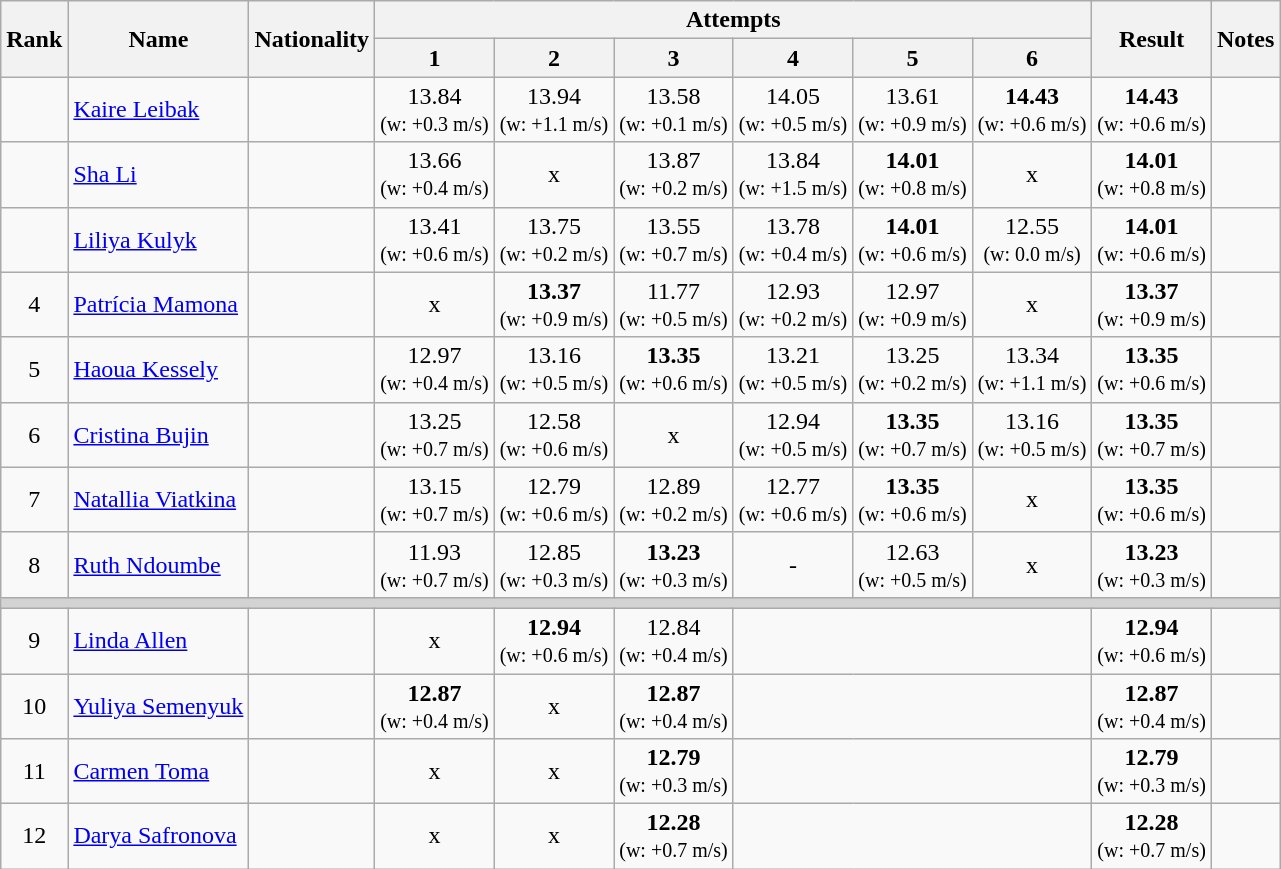<table class="wikitable sortable" style="text-align:center">
<tr>
<th rowspan=2>Rank</th>
<th rowspan=2>Name</th>
<th rowspan=2>Nationality</th>
<th colspan=6>Attempts</th>
<th rowspan=2>Result</th>
<th rowspan=2>Notes</th>
</tr>
<tr>
<th>1</th>
<th>2</th>
<th>3</th>
<th>4</th>
<th>5</th>
<th>6</th>
</tr>
<tr>
<td></td>
<td align=left><a href='#'>Kaire Leibak</a></td>
<td align=left></td>
<td>13.84<br><small>(w: +0.3 m/s)</small></td>
<td>13.94<br><small>(w: +1.1 m/s)</small></td>
<td>13.58<br><small>(w: +0.1 m/s)</small></td>
<td>14.05<br><small>(w: +0.5 m/s)</small></td>
<td>13.61<br><small>(w: +0.9 m/s)</small></td>
<td><strong>14.43</strong><br><small>(w: +0.6 m/s)</small></td>
<td><strong>14.43</strong> <br><small>(w: +0.6 m/s)</small></td>
<td></td>
</tr>
<tr>
<td></td>
<td align=left><a href='#'>Sha Li</a></td>
<td align=left></td>
<td>13.66<br><small>(w: +0.4 m/s)</small></td>
<td>x</td>
<td>13.87<br><small>(w: +0.2 m/s)</small></td>
<td>13.84<br><small>(w: +1.5 m/s)</small></td>
<td><strong>14.01</strong><br><small>(w: +0.8 m/s)</small></td>
<td>x</td>
<td><strong>14.01</strong> <br><small>(w: +0.8 m/s)</small></td>
<td></td>
</tr>
<tr>
<td></td>
<td align=left><a href='#'>Liliya Kulyk</a></td>
<td align=left></td>
<td>13.41<br><small>(w: +0.6 m/s)</small></td>
<td>13.75<br><small>(w: +0.2 m/s)</small></td>
<td>13.55<br><small>(w: +0.7 m/s)</small></td>
<td>13.78<br><small>(w: +0.4 m/s)</small></td>
<td><strong>14.01</strong><br><small>(w: +0.6 m/s)</small></td>
<td>12.55<br><small>(w: 0.0 m/s)</small></td>
<td><strong>14.01</strong> <br><small>(w: +0.6 m/s)</small></td>
<td></td>
</tr>
<tr>
<td>4</td>
<td align=left><a href='#'>Patrícia Mamona</a></td>
<td align=left></td>
<td>x</td>
<td><strong>13.37</strong><br><small>(w: +0.9 m/s)</small></td>
<td>11.77<br><small>(w: +0.5 m/s)</small></td>
<td>12.93<br><small>(w: +0.2 m/s)</small></td>
<td>12.97<br><small>(w: +0.9 m/s)</small></td>
<td>x</td>
<td><strong>13.37</strong> <br><small>(w: +0.9 m/s)</small></td>
<td></td>
</tr>
<tr>
<td>5</td>
<td align=left><a href='#'>Haoua Kessely</a></td>
<td align=left></td>
<td>12.97<br><small>(w: +0.4 m/s)</small></td>
<td>13.16<br><small>(w: +0.5 m/s)</small></td>
<td><strong>13.35</strong><br><small>(w: +0.6 m/s)</small></td>
<td>13.21<br><small>(w: +0.5 m/s)</small></td>
<td>13.25<br><small>(w: +0.2 m/s)</small></td>
<td>13.34<br><small>(w: +1.1 m/s)</small></td>
<td><strong>13.35</strong> <br><small>(w: +0.6 m/s)</small></td>
<td></td>
</tr>
<tr>
<td>6</td>
<td align=left><a href='#'>Cristina Bujin</a></td>
<td align=left></td>
<td>13.25<br><small>(w: +0.7 m/s)</small></td>
<td>12.58<br><small>(w: +0.6 m/s)</small></td>
<td>x</td>
<td>12.94<br><small>(w: +0.5 m/s)</small></td>
<td><strong>13.35</strong><br><small>(w: +0.7 m/s)</small></td>
<td>13.16<br><small>(w: +0.5 m/s)</small></td>
<td><strong>13.35</strong> <br><small>(w: +0.7 m/s)</small></td>
<td></td>
</tr>
<tr>
<td>7</td>
<td align=left><a href='#'>Natallia Viatkina</a></td>
<td align=left></td>
<td>13.15<br><small>(w: +0.7 m/s)</small></td>
<td>12.79<br><small>(w: +0.6 m/s)</small></td>
<td>12.89<br><small>(w: +0.2 m/s)</small></td>
<td>12.77<br><small>(w: +0.6 m/s)</small></td>
<td><strong>13.35</strong><br><small>(w: +0.6 m/s)</small></td>
<td>x</td>
<td><strong>13.35</strong> <br><small>(w: +0.6 m/s)</small></td>
<td></td>
</tr>
<tr>
<td>8</td>
<td align=left><a href='#'>Ruth Ndoumbe</a></td>
<td align=left></td>
<td>11.93<br><small>(w: +0.7 m/s)</small></td>
<td>12.85<br><small>(w: +0.3 m/s)</small></td>
<td><strong>13.23</strong><br><small>(w: +0.3 m/s)</small></td>
<td>-</td>
<td>12.63<br><small>(w: +0.5 m/s)</small></td>
<td>x</td>
<td><strong>13.23</strong> <br><small>(w: +0.3 m/s)</small></td>
<td></td>
</tr>
<tr>
<td colspan=11 bgcolor=lightgray></td>
</tr>
<tr>
<td>9</td>
<td align=left><a href='#'>Linda Allen</a></td>
<td align=left></td>
<td>x</td>
<td><strong>12.94</strong><br><small>(w: +0.6 m/s)</small></td>
<td>12.84<br><small>(w: +0.4 m/s)</small></td>
<td colspan=3></td>
<td><strong>12.94</strong> <br><small>(w: +0.6 m/s)</small></td>
<td></td>
</tr>
<tr>
<td>10</td>
<td align=left><a href='#'>Yuliya Semenyuk</a></td>
<td align=left></td>
<td><strong>12.87</strong><br><small>(w: +0.4 m/s)</small></td>
<td>x</td>
<td><strong>12.87</strong><br><small>(w: +0.4 m/s)</small></td>
<td colspan=3></td>
<td><strong>12.87</strong> <br><small>(w: +0.4 m/s)</small></td>
<td></td>
</tr>
<tr>
<td>11</td>
<td align=left><a href='#'>Carmen Toma</a></td>
<td align=left></td>
<td>x</td>
<td>x</td>
<td><strong>12.79</strong><br><small>(w: +0.3 m/s)</small></td>
<td colspan=3></td>
<td><strong>12.79</strong> <br><small>(w: +0.3 m/s)</small></td>
<td></td>
</tr>
<tr>
<td>12</td>
<td align=left><a href='#'>Darya Safronova</a></td>
<td align=left></td>
<td>x</td>
<td>x</td>
<td><strong>12.28</strong><br><small>(w: +0.7 m/s)</small></td>
<td colspan=3></td>
<td><strong>12.28</strong> <br><small>(w: +0.7 m/s)</small></td>
<td></td>
</tr>
</table>
